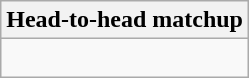<table class="wikitable collapsible collapsed">
<tr>
<th>Head-to-head matchup</th>
</tr>
<tr>
<td><br></td>
</tr>
</table>
